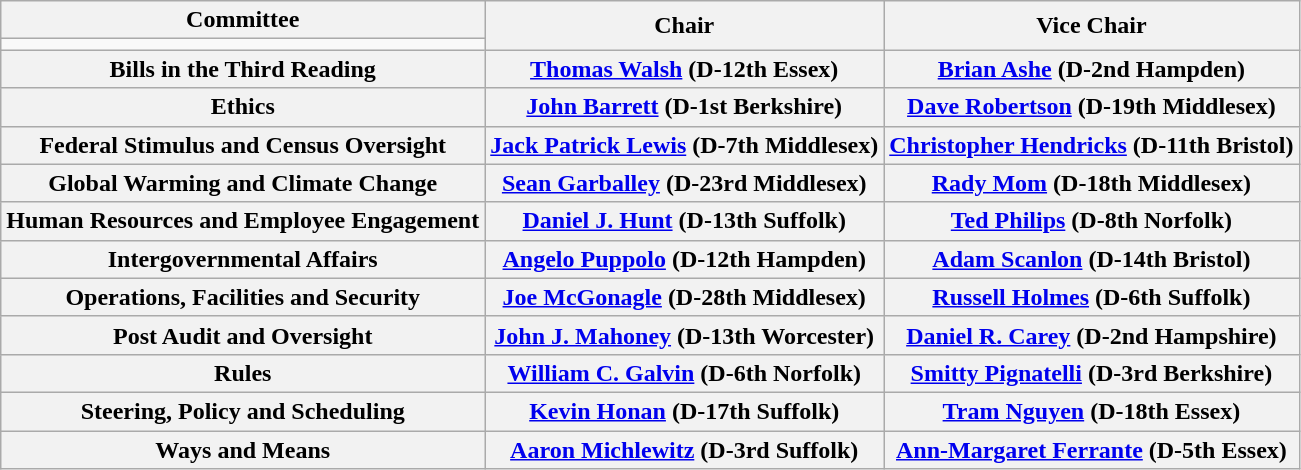<table class=wikitable>
<tr>
<th>Committee</th>
<th rowspan=2>Chair</th>
<th rowspan=2>Vice Chair</th>
</tr>
<tr>
<td></td>
</tr>
<tr>
<th>Bills in the Third Reading</th>
<th><a href='#'>Thomas Walsh</a> (D-12th Essex)</th>
<th><a href='#'>Brian Ashe</a> (D-2nd Hampden)</th>
</tr>
<tr>
<th>Ethics</th>
<th><a href='#'>John Barrett</a> (D-1st Berkshire)</th>
<th><a href='#'>Dave Robertson</a> (D-19th Middlesex)</th>
</tr>
<tr>
<th>Federal Stimulus and Census Oversight</th>
<th><a href='#'>Jack Patrick Lewis</a> (D-7th Middlesex)</th>
<th><a href='#'>Christopher Hendricks</a> (D-11th Bristol)</th>
</tr>
<tr>
<th>Global Warming and Climate Change</th>
<th><a href='#'>Sean Garballey</a> (D-23rd Middlesex)</th>
<th><a href='#'>Rady Mom</a> (D-18th Middlesex)</th>
</tr>
<tr>
<th>Human Resources and Employee Engagement</th>
<th><a href='#'>Daniel J. Hunt</a> (D-13th Suffolk)</th>
<th><a href='#'>Ted Philips</a> (D-8th Norfolk)</th>
</tr>
<tr>
<th>Intergovernmental Affairs</th>
<th><a href='#'>Angelo Puppolo</a> (D-12th Hampden)</th>
<th><a href='#'>Adam Scanlon</a> (D-14th Bristol)</th>
</tr>
<tr>
<th>Operations, Facilities and Security</th>
<th><a href='#'>Joe McGonagle</a> (D-28th Middlesex)</th>
<th><a href='#'>Russell Holmes</a> (D-6th Suffolk)</th>
</tr>
<tr>
<th>Post Audit and Oversight</th>
<th><a href='#'>John J. Mahoney</a> (D-13th Worcester)</th>
<th><a href='#'>Daniel R. Carey</a> (D-2nd Hampshire)</th>
</tr>
<tr>
<th>Rules</th>
<th><a href='#'>William C. Galvin</a> (D-6th Norfolk)</th>
<th><a href='#'>Smitty Pignatelli</a> (D-3rd Berkshire)</th>
</tr>
<tr>
<th>Steering, Policy and Scheduling</th>
<th><a href='#'>Kevin Honan</a> (D-17th Suffolk)</th>
<th><a href='#'>Tram Nguyen</a> (D-18th Essex)</th>
</tr>
<tr>
<th>Ways and Means</th>
<th><a href='#'>Aaron Michlewitz</a> (D-3rd Suffolk)</th>
<th><a href='#'>Ann-Margaret Ferrante</a> (D-5th Essex)</th>
</tr>
</table>
